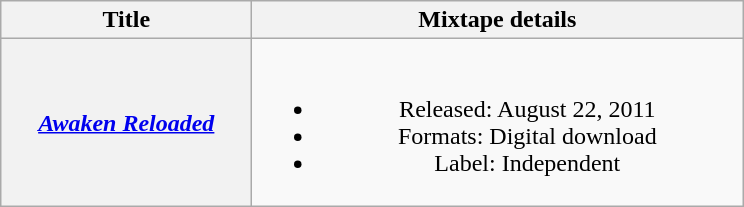<table class="wikitable plainrowheaders" style="text-align:center;">
<tr>
<th scope="col" style="width:10em;">Title</th>
<th scope="col" style="width:20em;">Mixtape details</th>
</tr>
<tr>
<th scope="row"><em><a href='#'>Awaken Reloaded</a></em></th>
<td><br><ul><li>Released: August 22, 2011</li><li>Formats: Digital download</li><li>Label: Independent</li></ul></td>
</tr>
</table>
